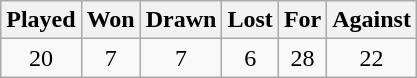<table Class="wikitable">
<tr>
<th>Played</th>
<th>Won</th>
<th>Drawn</th>
<th>Lost</th>
<th>For</th>
<th>Against</th>
</tr>
<tr style="text-align:center;">
<td>20</td>
<td>7</td>
<td>7</td>
<td>6</td>
<td>28</td>
<td>22</td>
</tr>
</table>
